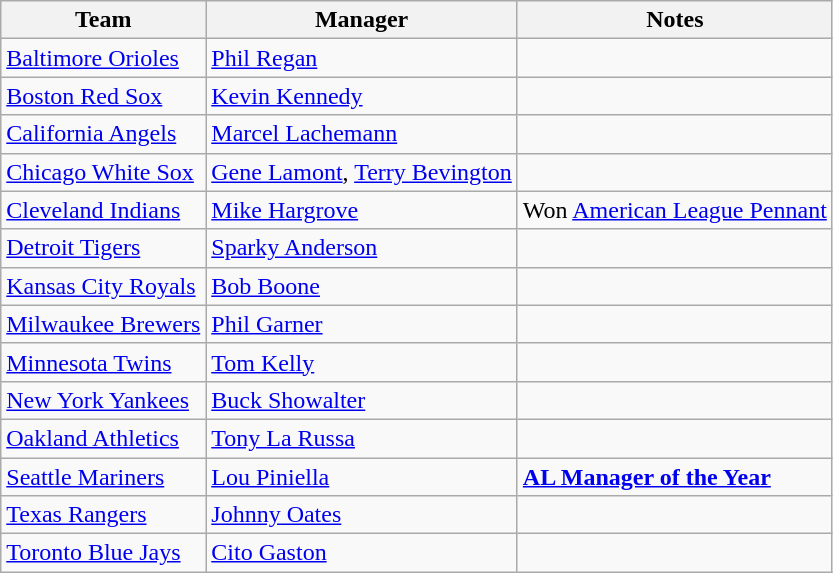<table class="wikitable">
<tr>
<th>Team</th>
<th>Manager</th>
<th>Notes</th>
</tr>
<tr>
<td><a href='#'>Baltimore Orioles</a></td>
<td><a href='#'>Phil Regan</a></td>
<td></td>
</tr>
<tr>
<td><a href='#'>Boston Red Sox</a></td>
<td><a href='#'>Kevin Kennedy</a></td>
<td></td>
</tr>
<tr>
<td><a href='#'>California Angels</a></td>
<td><a href='#'>Marcel Lachemann</a></td>
<td></td>
</tr>
<tr>
<td><a href='#'>Chicago White Sox</a></td>
<td><a href='#'>Gene Lamont</a>, <a href='#'>Terry Bevington</a></td>
<td></td>
</tr>
<tr>
<td><a href='#'>Cleveland Indians</a></td>
<td><a href='#'>Mike Hargrove</a></td>
<td>Won <a href='#'>American League Pennant</a></td>
</tr>
<tr>
<td><a href='#'>Detroit Tigers</a></td>
<td><a href='#'>Sparky Anderson</a></td>
<td></td>
</tr>
<tr>
<td><a href='#'>Kansas City Royals</a></td>
<td><a href='#'>Bob Boone</a></td>
<td></td>
</tr>
<tr>
<td><a href='#'>Milwaukee Brewers</a></td>
<td><a href='#'>Phil Garner</a></td>
<td></td>
</tr>
<tr>
<td><a href='#'>Minnesota Twins</a></td>
<td><a href='#'>Tom Kelly</a></td>
<td></td>
</tr>
<tr>
<td><a href='#'>New York Yankees</a></td>
<td><a href='#'>Buck Showalter</a></td>
<td></td>
</tr>
<tr>
<td><a href='#'>Oakland Athletics</a></td>
<td><a href='#'>Tony La Russa</a></td>
<td></td>
</tr>
<tr>
<td><a href='#'>Seattle Mariners</a></td>
<td><a href='#'>Lou Piniella</a></td>
<td><strong><a href='#'>AL Manager of the Year</a></strong></td>
</tr>
<tr>
<td><a href='#'>Texas Rangers</a></td>
<td><a href='#'>Johnny Oates</a></td>
<td></td>
</tr>
<tr>
<td><a href='#'>Toronto Blue Jays</a></td>
<td><a href='#'>Cito Gaston</a></td>
<td></td>
</tr>
</table>
